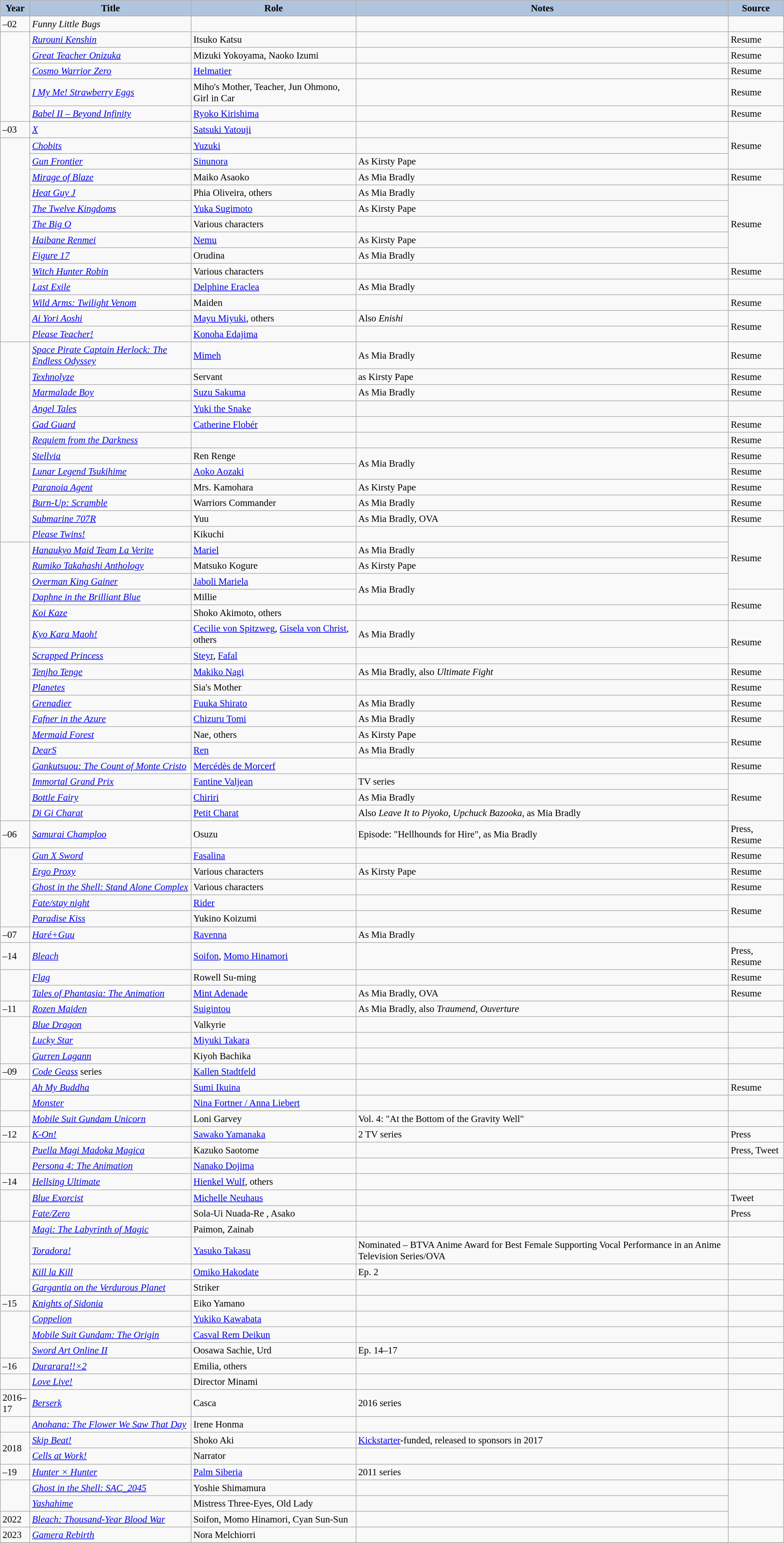<table class="wikitable sortable plainrowheaders" style="width=95%;  font-size: 95%;">
<tr>
<th style="background:#b0c4de; width:40px;" scope="col">Year</th>
<th style="background:#b0c4de; width:250px;" scope="col">Title</th>
<th style="background:#b0c4de;" scope="col">Role</th>
<th style="background:#b0c4de;" class="unsortable" scope="col">Notes </th>
<th style="background:#b0c4de;" class="unsortable" scope="col">Source</th>
</tr>
<tr>
<td>–02</td>
<td><em>Funny Little Bugs</em></td>
<td></td>
<td></td>
<td></td>
</tr>
<tr>
<td rowspan="5"></td>
<td><em><a href='#'>Rurouni Kenshin</a></em></td>
<td>Itsuko Katsu</td>
<td></td>
<td>Resume</td>
</tr>
<tr>
<td><em><a href='#'>Great Teacher Onizuka</a></em></td>
<td>Mizuki Yokoyama, Naoko Izumi</td>
<td></td>
<td>Resume</td>
</tr>
<tr>
<td><em><a href='#'>Cosmo Warrior Zero</a></em></td>
<td><a href='#'>Helmatier</a></td>
<td></td>
<td>Resume</td>
</tr>
<tr>
<td><em><a href='#'>I My Me! Strawberry Eggs</a></em></td>
<td>Miho's Mother, Teacher, Jun Ohmono, Girl in Car</td>
<td></td>
<td>Resume</td>
</tr>
<tr>
<td><em><a href='#'>Babel II – Beyond Infinity</a></em></td>
<td><a href='#'>Ryoko Kirishima</a></td>
<td></td>
<td>Resume</td>
</tr>
<tr>
<td>–03</td>
<td><em><a href='#'>X</a></em></td>
<td><a href='#'>Satsuki Yatouji</a></td>
<td> </td>
<td rowspan="3">Resume</td>
</tr>
<tr>
<td rowspan="13"></td>
<td><em><a href='#'>Chobits</a></em></td>
<td><a href='#'>Yuzuki</a></td>
<td></td>
</tr>
<tr>
<td><em><a href='#'>Gun Frontier</a></em></td>
<td><a href='#'>Sinunora</a></td>
<td>As Kirsty Pape </td>
</tr>
<tr>
<td><em><a href='#'>Mirage of Blaze</a></em></td>
<td>Maiko Asaoko</td>
<td>As Mia Bradly </td>
<td>Resume</td>
</tr>
<tr>
<td><em><a href='#'>Heat Guy J</a></em></td>
<td>Phia Oliveira, others</td>
<td>As Mia Bradly </td>
<td rowspan="5">Resume</td>
</tr>
<tr>
<td><em><a href='#'>The Twelve Kingdoms</a></em></td>
<td><a href='#'>Yuka Sugimoto</a></td>
<td>As Kirsty Pape</td>
</tr>
<tr>
<td><em><a href='#'>The Big O</a></em></td>
<td>Various characters</td>
<td></td>
</tr>
<tr>
<td><em><a href='#'>Haibane Renmei</a></em></td>
<td><a href='#'>Nemu</a></td>
<td>As Kirsty Pape </td>
</tr>
<tr>
<td><em><a href='#'>Figure 17</a></em></td>
<td>Orudina</td>
<td>As Mia Bradly </td>
</tr>
<tr>
<td><em><a href='#'>Witch Hunter Robin</a></em></td>
<td>Various characters</td>
<td></td>
<td>Resume</td>
</tr>
<tr>
<td><em><a href='#'>Last Exile</a></em></td>
<td><a href='#'>Delphine Eraclea</a></td>
<td>As Mia Bradly</td>
<td></td>
</tr>
<tr>
<td><em><a href='#'>Wild Arms: Twilight Venom</a></em></td>
<td>Maiden</td>
<td></td>
<td>Resume</td>
</tr>
<tr>
<td><em><a href='#'>Ai Yori Aoshi</a></em></td>
<td><a href='#'>Mayu Miyuki</a>, others</td>
<td>Also <em>Enishi</em></td>
<td rowspan="2">Resume</td>
</tr>
<tr>
<td><em><a href='#'>Please Teacher!</a></em></td>
<td><a href='#'>Konoha Edajima</a></td>
<td></td>
</tr>
<tr>
<td rowspan="12"></td>
<td><em><a href='#'>Space Pirate Captain Herlock: The Endless Odyssey</a></em></td>
<td><a href='#'>Mimeh</a></td>
<td>As Mia Bradly</td>
<td>Resume</td>
</tr>
<tr>
<td><em><a href='#'>Texhnolyze</a></em></td>
<td>Servant</td>
<td>as Kirsty Pape </td>
<td>Resume</td>
</tr>
<tr>
<td><em><a href='#'>Marmalade Boy</a></em></td>
<td><a href='#'>Suzu Sakuma</a></td>
<td>As Mia Bradly</td>
<td>Resume</td>
</tr>
<tr>
<td><em><a href='#'>Angel Tales</a></em></td>
<td><a href='#'>Yuki the Snake</a></td>
<td></td>
<td></td>
</tr>
<tr>
<td><em><a href='#'>Gad Guard</a></em></td>
<td><a href='#'>Catherine Flobér</a></td>
<td></td>
<td>Resume</td>
</tr>
<tr>
<td><em><a href='#'>Requiem from the Darkness</a></em></td>
<td></td>
<td></td>
<td>Resume</td>
</tr>
<tr>
<td><em><a href='#'>Stellvia</a></em></td>
<td>Ren Renge</td>
<td rowspan="2">As Mia Bradly</td>
<td>Resume</td>
</tr>
<tr>
<td><em><a href='#'>Lunar Legend Tsukihime</a></em></td>
<td><a href='#'>Aoko Aozaki</a></td>
<td>Resume</td>
</tr>
<tr>
<td><em><a href='#'>Paranoia Agent</a></em></td>
<td>Mrs. Kamohara</td>
<td>  As Kirsty Pape</td>
<td>Resume</td>
</tr>
<tr>
<td><em><a href='#'>Burn-Up: Scramble</a></em></td>
<td>Warriors Commander</td>
<td>As Mia Bradly</td>
<td>Resume</td>
</tr>
<tr>
<td><em><a href='#'>Submarine 707R</a></em></td>
<td>Yuu</td>
<td>As Mia Bradly, OVA</td>
<td>Resume</td>
</tr>
<tr>
<td><em><a href='#'>Please Twins!</a></em></td>
<td>Kikuchi</td>
<td></td>
<td rowspan="4">Resume</td>
</tr>
<tr>
<td rowspan="17"></td>
<td><em><a href='#'>Hanaukyo Maid Team La Verite</a></em></td>
<td><a href='#'>Mariel</a></td>
<td>As Mia Bradly </td>
</tr>
<tr>
<td><em><a href='#'>Rumiko Takahashi Anthology</a></em></td>
<td>Matsuko Kogure</td>
<td>As Kirsty Pape</td>
</tr>
<tr>
<td><em><a href='#'>Overman King Gainer</a></em></td>
<td><a href='#'>Jaboli Mariela</a></td>
<td rowspan="2">As Mia Bradly</td>
</tr>
<tr>
<td><em><a href='#'>Daphne in the Brilliant Blue</a></em></td>
<td>Millie</td>
<td rowspan="2">Resume</td>
</tr>
<tr>
<td><em><a href='#'>Koi Kaze</a></em></td>
<td>Shoko Akimoto, others</td>
<td></td>
</tr>
<tr>
<td><em><a href='#'>Kyo Kara Maoh!</a></em></td>
<td><a href='#'>Cecilie von Spitzweg</a>, <a href='#'>Gisela von Christ</a>, others</td>
<td>As Mia Bradly </td>
<td rowspan="2">Resume</td>
</tr>
<tr>
<td><em><a href='#'>Scrapped Princess</a></em></td>
<td><a href='#'>Steyr</a>, <a href='#'>Fafal</a></td>
<td></td>
</tr>
<tr>
<td><em><a href='#'>Tenjho Tenge</a></em></td>
<td><a href='#'>Makiko Nagi</a></td>
<td>As Mia Bradly, also <em>Ultimate Fight</em></td>
<td>Resume</td>
</tr>
<tr>
<td><em><a href='#'>Planetes</a></em></td>
<td>Sia's Mother</td>
<td></td>
<td>Resume</td>
</tr>
<tr>
<td><em><a href='#'>Grenadier</a></em></td>
<td><a href='#'>Fuuka Shirato</a></td>
<td>As Mia Bradly</td>
<td>Resume</td>
</tr>
<tr>
<td><em><a href='#'>Fafner in the Azure</a></em></td>
<td><a href='#'>Chizuru Tomi</a></td>
<td>As Mia Bradly</td>
<td>Resume</td>
</tr>
<tr>
<td><em><a href='#'>Mermaid Forest</a></em></td>
<td>Nae, others</td>
<td>As Kirsty Pape</td>
<td rowspan="2">Resume</td>
</tr>
<tr>
<td><em><a href='#'>DearS</a></em></td>
<td><a href='#'>Ren</a></td>
<td>As Mia Bradly</td>
</tr>
<tr>
<td><em><a href='#'>Gankutsuou: The Count of Monte Cristo</a></em></td>
<td><a href='#'>Mercédès de Morcerf</a></td>
<td> </td>
<td>Resume</td>
</tr>
<tr>
<td><em><a href='#'>Immortal Grand Prix</a></em></td>
<td><a href='#'>Fantine Valjean</a></td>
<td>TV series</td>
<td rowspan="3">Resume</td>
</tr>
<tr>
<td><em><a href='#'>Bottle Fairy</a></em></td>
<td><a href='#'>Chiriri</a></td>
<td>As Mia Bradly</td>
</tr>
<tr>
<td><em><a href='#'>Di Gi Charat</a></em></td>
<td><a href='#'>Petit Charat</a></td>
<td>Also <em>Leave It to Piyoko</em>, <em>Upchuck Bazooka</em>, as Mia Bradly</td>
</tr>
<tr>
<td>–06</td>
<td><em><a href='#'>Samurai Champloo</a></em></td>
<td>Osuzu</td>
<td>Episode: "Hellhounds for Hire", as Mia Bradly</td>
<td>Press, Resume</td>
</tr>
<tr>
<td rowspan="5"></td>
<td><em><a href='#'>Gun X Sword</a></em></td>
<td><a href='#'>Fasalina</a></td>
<td></td>
<td>Resume</td>
</tr>
<tr>
<td><em><a href='#'>Ergo Proxy</a></em></td>
<td>Various characters</td>
<td>As Kirsty Pape</td>
<td>Resume</td>
</tr>
<tr>
<td><em><a href='#'>Ghost in the Shell: Stand Alone Complex</a></em></td>
<td>Various characters</td>
<td></td>
<td>Resume</td>
</tr>
<tr>
<td><em><a href='#'>Fate/stay night</a></em></td>
<td><a href='#'>Rider</a></td>
<td></td>
<td rowspan="2">Resume</td>
</tr>
<tr>
<td><em><a href='#'>Paradise Kiss</a></em></td>
<td>Yukino Koizumi</td>
<td> </td>
</tr>
<tr>
<td>–07</td>
<td><em><a href='#'>Haré+Guu</a></em></td>
<td><a href='#'>Ravenna</a></td>
<td>As Mia Bradly</td>
<td></td>
</tr>
<tr>
<td>–14</td>
<td><em><a href='#'>Bleach</a></em></td>
<td><a href='#'>Soifon</a>, <a href='#'>Momo Hinamori</a></td>
<td> </td>
<td>Press, Resume</td>
</tr>
<tr>
<td rowspan="2"></td>
<td><em><a href='#'>Flag</a></em></td>
<td>Rowell Su-ming</td>
<td> </td>
<td>Resume</td>
</tr>
<tr>
<td><em><a href='#'>Tales of Phantasia: The Animation</a></em></td>
<td><a href='#'>Mint Adenade</a></td>
<td>As Mia Bradly, OVA</td>
<td>Resume</td>
</tr>
<tr>
<td>–11</td>
<td><em><a href='#'>Rozen Maiden</a></em></td>
<td><a href='#'>Suigintou</a></td>
<td>As Mia Bradly, also <em>Traumend</em>, <em>Ouverture</em></td>
<td></td>
</tr>
<tr>
<td rowspan="3"></td>
<td><em><a href='#'>Blue Dragon</a></em></td>
<td>Valkyrie</td>
<td> </td>
<td></td>
</tr>
<tr>
<td><em><a href='#'>Lucky Star</a></em></td>
<td><a href='#'>Miyuki Takara</a></td>
<td> </td>
<td></td>
</tr>
<tr>
<td><em><a href='#'>Gurren Lagann</a></em></td>
<td>Kiyoh Bachika</td>
<td> </td>
<td></td>
</tr>
<tr>
<td>–09</td>
<td><em><a href='#'>Code Geass</a></em> series</td>
<td><a href='#'>Kallen Stadtfeld</a></td>
<td> </td>
<td></td>
</tr>
<tr>
<td rowspan="2"></td>
<td><em><a href='#'>Ah My Buddha</a></em></td>
<td><a href='#'>Sumi Ikuina</a></td>
<td> </td>
<td>Resume</td>
</tr>
<tr>
<td><em><a href='#'>Monster</a></em></td>
<td><a href='#'>Nina Fortner / Anna Liebert</a></td>
<td> </td>
<td></td>
</tr>
<tr>
<td></td>
<td><em><a href='#'>Mobile Suit Gundam Unicorn</a></em></td>
<td>Loni Garvey</td>
<td>Vol. 4: "At the Bottom of the Gravity Well"</td>
<td></td>
</tr>
<tr>
<td>–12</td>
<td><em><a href='#'>K-On!</a></em></td>
<td><a href='#'>Sawako Yamanaka</a></td>
<td>2 TV series</td>
<td>Press</td>
</tr>
<tr>
<td rowspan="2"></td>
<td><em><a href='#'>Puella Magi Madoka Magica</a></em></td>
<td>Kazuko Saotome</td>
<td> </td>
<td>Press, Tweet</td>
</tr>
<tr>
<td><em><a href='#'>Persona 4: The Animation</a></em></td>
<td><a href='#'>Nanako Dojima</a></td>
<td> </td>
<td></td>
</tr>
<tr>
<td>–14</td>
<td><em><a href='#'>Hellsing Ultimate</a></em></td>
<td><a href='#'>Hienkel Wulf</a>, others</td>
<td> </td>
<td></td>
</tr>
<tr>
<td rowspan="2"></td>
<td><em><a href='#'>Blue Exorcist</a></em></td>
<td><a href='#'>Michelle Neuhaus</a></td>
<td> </td>
<td>Tweet</td>
</tr>
<tr>
<td><em><a href='#'>Fate/Zero</a></em></td>
<td>Sola-Ui Nuada-Re , Asako</td>
<td> </td>
<td>Press</td>
</tr>
<tr>
<td rowspan="4"></td>
<td><em><a href='#'>Magi: The Labyrinth of Magic</a></em></td>
<td>Paimon, Zainab</td>
<td> </td>
<td></td>
</tr>
<tr>
<td><em><a href='#'>Toradora!</a></em></td>
<td><a href='#'>Yasuko Takasu</a></td>
<td>Nominated – BTVA Anime Award for Best Female Supporting Vocal Performance in an Anime Television Series/OVA</td>
<td></td>
</tr>
<tr>
<td><em><a href='#'>Kill la Kill</a></em></td>
<td><a href='#'>Omiko Hakodate</a></td>
<td>Ep. 2</td>
<td></td>
</tr>
<tr>
<td><em><a href='#'>Gargantia on the Verdurous Planet</a></em></td>
<td>Striker</td>
<td> </td>
<td></td>
</tr>
<tr>
<td>–15</td>
<td><em><a href='#'>Knights of Sidonia</a></em></td>
<td>Eiko Yamano</td>
<td> </td>
<td></td>
</tr>
<tr>
<td rowspan="3"></td>
<td><em><a href='#'>Coppelion</a></em></td>
<td><a href='#'>Yukiko Kawabata</a></td>
<td> </td>
<td></td>
</tr>
<tr>
<td><em><a href='#'>Mobile Suit Gundam: The Origin</a></em></td>
<td><a href='#'>Casval Rem Deikun</a></td>
<td> </td>
<td></td>
</tr>
<tr>
<td><em><a href='#'>Sword Art Online II</a></em></td>
<td>Oosawa Sachie, Urd</td>
<td>Ep. 14–17</td>
<td></td>
</tr>
<tr Glitter Force Emily's Grandmother (episode 36)>
<td>–16</td>
<td><em><a href='#'>Durarara!!×2</a></em></td>
<td>Emilia, others</td>
<td> </td>
<td></td>
</tr>
<tr>
<td></td>
<td><em><a href='#'>Love Live!</a></em></td>
<td>Director Minami</td>
<td> </td>
<td></td>
</tr>
<tr>
<td>2016–17</td>
<td><a href='#'><em>Berserk</em></a></td>
<td>Casca</td>
<td>2016 series</td>
<td></td>
</tr>
<tr>
<td></td>
<td><em><a href='#'>Anohana: The Flower We Saw That Day</a></em></td>
<td>Irene Honma</td>
<td></td>
<td></td>
</tr>
<tr>
<td rowspan="2">2018</td>
<td><em><a href='#'>Skip Beat!</a></em></td>
<td>Shoko Aki</td>
<td><a href='#'>Kickstarter</a>-funded, released to sponsors in 2017</td>
<td></td>
</tr>
<tr>
<td><em><a href='#'>Cells at Work!</a></em></td>
<td>Narrator</td>
<td></td>
<td></td>
</tr>
<tr>
<td>–19</td>
<td><em><a href='#'>Hunter × Hunter</a></em></td>
<td><a href='#'>Palm Siberia</a></td>
<td>2011 series</td>
<td></td>
</tr>
<tr>
<td rowspan="2"></td>
<td><em><a href='#'>Ghost in the Shell: SAC_2045</a></em></td>
<td>Yoshie Shimamura</td>
<td></td>
<td rowspan="3"></td>
</tr>
<tr>
<td><em><a href='#'>Yashahime</a></em></td>
<td>Mistress Three-Eyes, Old Lady</td>
<td></td>
</tr>
<tr>
<td>2022</td>
<td><em><a href='#'>Bleach: Thousand-Year Blood War</a></em></td>
<td>Soifon, Momo Hinamori, Cyan Sun-Sun</td>
<td></td>
</tr>
<tr>
<td>2023</td>
<td><em><a href='#'>Gamera Rebirth</a></em></td>
<td>Nora Melchiorri</td>
<td></td>
<td></td>
</tr>
<tr>
</tr>
</table>
